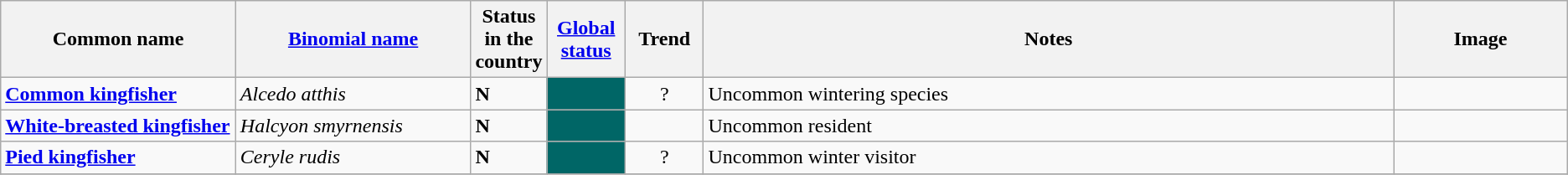<table class="wikitable sortable">
<tr>
<th width="15%">Common name</th>
<th width="15%"><a href='#'>Binomial name</a></th>
<th data-sort-type="number" width="1%">Status in the country</th>
<th width="5%"><a href='#'>Global status</a></th>
<th width="5%">Trend</th>
<th class="unsortable">Notes</th>
<th class="unsortable">Image</th>
</tr>
<tr>
<td><strong><a href='#'>Common kingfisher</a></strong></td>
<td><em>Alcedo atthis</em></td>
<td><strong>N</strong></td>
<td align=center style="background: #006666"></td>
<td align=center>?</td>
<td>Uncommon wintering species</td>
<td><br></td>
</tr>
<tr>
<td><strong><a href='#'>White-breasted kingfisher</a></strong></td>
<td><em>Halcyon smyrnensis</em></td>
<td><strong>N</strong></td>
<td align=center style="background: #006666"></td>
<td align=center></td>
<td>Uncommon resident</td>
<td></td>
</tr>
<tr>
<td><strong><a href='#'>Pied kingfisher</a></strong></td>
<td><em>Ceryle rudis</em></td>
<td><strong>N</strong></td>
<td align=center style="background: #006666"></td>
<td align=center>?</td>
<td>Uncommon winter visitor</td>
<td></td>
</tr>
<tr>
</tr>
</table>
